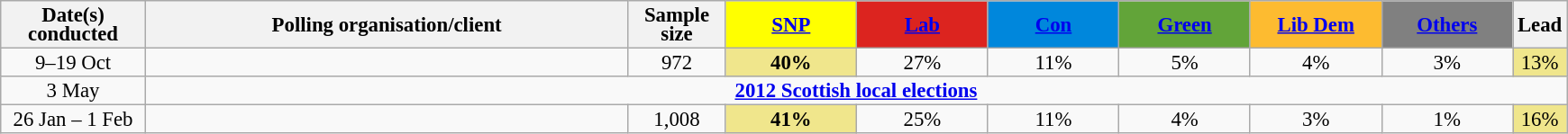<table class="wikitable sortable collapsible collapsed" style="text-align:center;font-size:95%;line-height:14px">
<tr>
<th ! style="width:100px;">Date(s)<br>conducted</th>
<th style="width:350px;">Polling organisation/client</th>
<th class="unsortable" style="width:65px;">Sample size</th>
<th class="unsortable"  style="background:#FFFF00; width:90px;"><a href='#'><span>SNP</span></a></th>
<th class="unsortable"  style="background:#dc241f; width:90px;"><a href='#'><span>Lab</span></a></th>
<th class="unsortable"  style="background:#0087dc; width:90px;"><a href='#'><span>Con</span></a></th>
<th class="unsortable"  style="background:#62A439; width:90px;"><a href='#'><span>Green</span></a></th>
<th class="unsortable"  style="background:#fdbb30; width:90px;"><a href='#'><span>Lib Dem</span></a></th>
<th class="unsortable"  style="background:gray; width:90px;"><a href='#'><span>Others</span></a></th>
<th class="unsortable" style="width:20px;">Lead</th>
</tr>
<tr>
<td data-sort-value="2014-10-19">9–19 Oct</td>
<td></td>
<td>972</td>
<td style="background:#F0E68C"><strong>40%</strong></td>
<td>27%</td>
<td>11%</td>
<td>5%</td>
<td>4%</td>
<td>3%</td>
<td style="background:#F0E68C; color:black;">13%</td>
</tr>
<tr>
<td data-sort-value="2012-05-03">3 May</td>
<td colspan="10"><strong><a href='#'>2012 Scottish local elections</a></strong></td>
</tr>
<tr>
<td data-sort-value="2014-02-01">26 Jan – 1 Feb</td>
<td></td>
<td>1,008</td>
<td style="background:#F0E68C"><strong>41%</strong></td>
<td>25%</td>
<td>11%</td>
<td>4%</td>
<td>3%</td>
<td>1%</td>
<td style="background:#F0E68C; color:black;">16%</td>
</tr>
</table>
